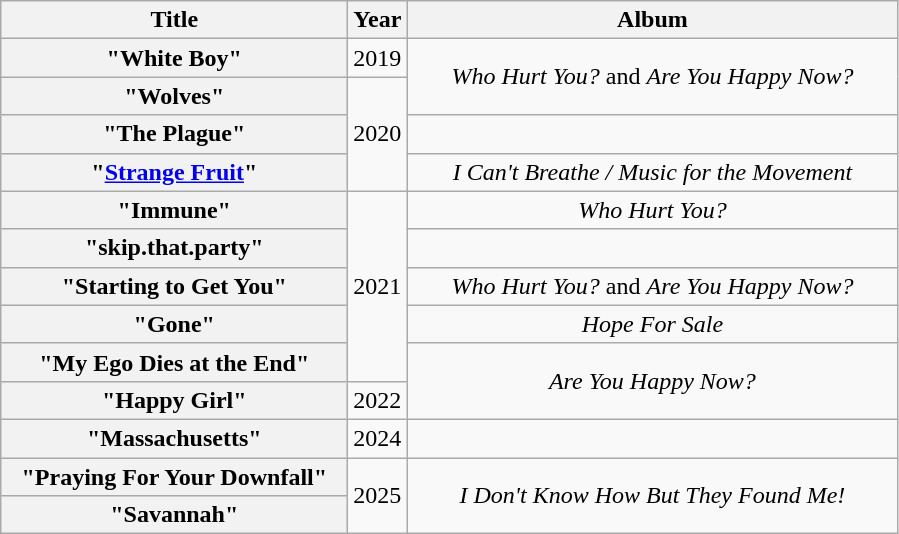<table class="wikitable plainrowheaders" style="text-align:center;">
<tr>
<th rowspan="1" style="width:14em;">Title</th>
<th rowspan="1" style="width:1em;">Year</th>
<th rowspan="1" style="width:20em;">Album</th>
</tr>
<tr>
<th scope="row">"White Boy"</th>
<td>2019</td>
<td rowspan="2"><em>Who Hurt You?</em> and <em>Are You Happy Now?</em></td>
</tr>
<tr>
<th scope="row">"Wolves"</th>
<td rowspan="3">2020</td>
</tr>
<tr>
<th scope="row">"The Plague"</th>
<td></td>
</tr>
<tr>
<th scope="row">"<a href='#'>Strange Fruit</a>"</th>
<td><em>I Can't Breathe / Music for the Movement</em></td>
</tr>
<tr>
<th scope="row">"Immune"</th>
<td rowspan="5">2021</td>
<td><em>Who Hurt You?</em></td>
</tr>
<tr>
<th scope="row">"skip.that.party"<br></th>
<td></td>
</tr>
<tr>
<th scope="row">"Starting to Get You"</th>
<td><em>Who Hurt You?</em> and <em>Are You Happy Now?</em></td>
</tr>
<tr>
<th scope="row">"Gone"<br></th>
<td><em>Hope For Sale</em></td>
</tr>
<tr>
<th scope="row">"My Ego Dies at the End"</th>
<td rowspan="2"><em>Are You Happy Now?</em></td>
</tr>
<tr>
<th scope="row">"Happy Girl"</th>
<td>2022</td>
</tr>
<tr>
<th scope="row">"Massachusetts"</th>
<td>2024</td>
<td></td>
</tr>
<tr>
<th scope="row">"Praying For Your Downfall"</th>
<td rowspan="2">2025</td>
<td rowspan="2"><em>I Don't Know How But They Found Me!</em></td>
</tr>
<tr>
<th scope="row">"Savannah"</th>
</tr>
</table>
